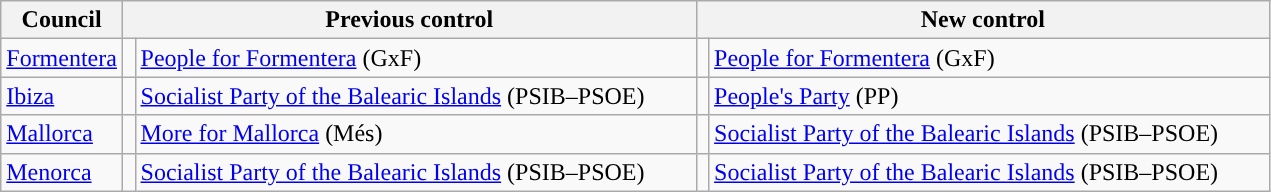<table class="wikitable sortable">
<tr>
<th>Council</th>
<th colspan="2" style="width:375px;">Previous control</th>
<th colspan="2" style="width:375px;">New control</th>
</tr>
<tr>
<td><a href='#'>Formentera</a></td>
<td width="1" style="color:inherit;background:"></td>
<td><a href='#'>People for Formentera</a> (GxF)</td>
<td width="1" style="color:inherit;background:"></td>
<td><a href='#'>People for Formentera</a> (GxF)</td>
</tr>
<tr>
<td><a href='#'>Ibiza</a></td>
<td style="color:inherit;background:"></td>
<td><a href='#'>Socialist Party of the Balearic Islands</a> (PSIB–PSOE)</td>
<td style="color:inherit;background:"></td>
<td><a href='#'>People's Party</a> (PP)</td>
</tr>
<tr>
<td><a href='#'>Mallorca</a></td>
<td style="color:inherit;background:"></td>
<td><a href='#'>More for Mallorca</a> (Més)</td>
<td style="color:inherit;background:"></td>
<td><a href='#'>Socialist Party of the Balearic Islands</a> (PSIB–PSOE)</td>
</tr>
<tr>
<td><a href='#'>Menorca</a></td>
<td style="color:inherit;background:"></td>
<td><a href='#'>Socialist Party of the Balearic Islands</a> (PSIB–PSOE)</td>
<td style="color:inherit;background:"></td>
<td><a href='#'>Socialist Party of the Balearic Islands</a> (PSIB–PSOE)</td>
</tr>
</table>
